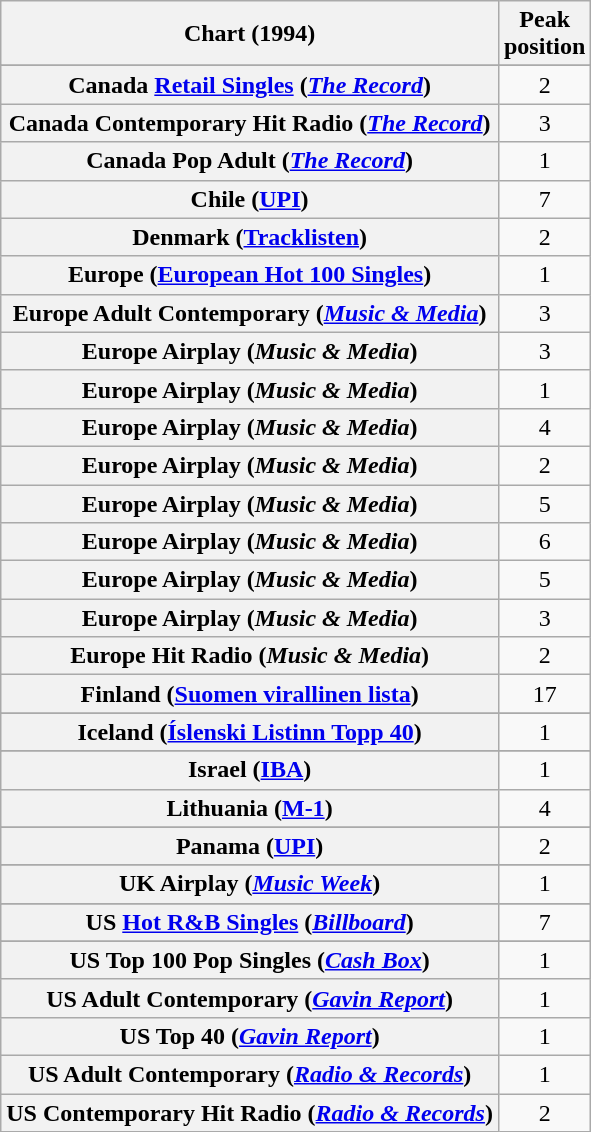<table class="wikitable sortable plainrowheaders">
<tr>
<th scope="col">Chart (1994)</th>
<th scope="col">Peak<br>position</th>
</tr>
<tr>
</tr>
<tr>
</tr>
<tr>
</tr>
<tr>
</tr>
<tr>
</tr>
<tr>
<th scope="row">Canada <a href='#'>Retail Singles</a> (<em><a href='#'>The Record</a></em>)</th>
<td align="center">2</td>
</tr>
<tr>
<th scope="row">Canada Contemporary Hit Radio (<em><a href='#'>The Record</a></em>)</th>
<td align="center">3</td>
</tr>
<tr>
<th scope="row">Canada Pop Adult (<em><a href='#'>The Record</a></em>)</th>
<td align="center">1</td>
</tr>
<tr>
<th scope="row">Chile (<a href='#'>UPI</a>)</th>
<td align="center">7</td>
</tr>
<tr>
<th scope="row">Denmark (<a href='#'>Tracklisten</a>)</th>
<td align="center">2</td>
</tr>
<tr>
<th scope="row">Europe (<a href='#'>European Hot 100 Singles</a>)</th>
<td align="center">1</td>
</tr>
<tr>
<th scope="row">Europe Adult Contemporary (<em><a href='#'>Music & Media</a></em>)</th>
<td align="center">3</td>
</tr>
<tr>
<th scope="row">Europe  Airplay (<em>Music & Media</em>)</th>
<td align="center">3</td>
</tr>
<tr>
<th scope="row">Europe  Airplay (<em>Music & Media</em>)</th>
<td align="center">1</td>
</tr>
<tr>
<th scope="row">Europe  Airplay (<em>Music & Media</em>)</th>
<td align="center">4</td>
</tr>
<tr>
<th scope="row">Europe  Airplay (<em>Music & Media</em>)</th>
<td align="center">2</td>
</tr>
<tr>
<th scope="row">Europe  Airplay (<em>Music & Media</em>)</th>
<td align="center">5</td>
</tr>
<tr>
<th scope="row">Europe  Airplay (<em>Music & Media</em>)</th>
<td align="center">6</td>
</tr>
<tr>
<th scope="row">Europe  Airplay (<em>Music & Media</em>)</th>
<td align="center">5</td>
</tr>
<tr>
<th scope="row">Europe  Airplay (<em>Music & Media</em>)</th>
<td align="center">3</td>
</tr>
<tr>
<th scope="row">Europe Hit Radio (<em>Music & Media</em>)</th>
<td align="center">2</td>
</tr>
<tr>
<th scope="row">Finland (<a href='#'>Suomen virallinen lista</a>)</th>
<td align="center">17</td>
</tr>
<tr>
</tr>
<tr>
</tr>
<tr>
<th scope="row">Iceland (<a href='#'>Íslenski Listinn Topp 40</a>)</th>
<td align="center">1</td>
</tr>
<tr>
</tr>
<tr>
<th scope="row">Israel (<a href='#'>IBA</a>)</th>
<td align="center">1</td>
</tr>
<tr>
<th scope="row">Lithuania (<a href='#'>M-1</a>)</th>
<td align="center">4</td>
</tr>
<tr>
</tr>
<tr>
</tr>
<tr>
</tr>
<tr>
</tr>
<tr>
<th scope="row">Panama (<a href='#'>UPI</a>)</th>
<td align="center">2</td>
</tr>
<tr>
</tr>
<tr>
</tr>
<tr>
</tr>
<tr>
</tr>
<tr>
<th scope="row">UK Airplay (<em><a href='#'>Music Week</a></em>)</th>
<td align="center">1</td>
</tr>
<tr>
</tr>
<tr>
</tr>
<tr>
<th scope="row">US <a href='#'>Hot R&B Singles</a> (<em><a href='#'>Billboard</a></em>)<br></th>
<td style="text-align:center;">7</td>
</tr>
<tr>
</tr>
<tr>
</tr>
<tr>
<th scope="row">US Top 100 Pop Singles (<em><a href='#'>Cash Box</a></em>)</th>
<td align="center">1</td>
</tr>
<tr>
<th scope="row">US Adult Contemporary (<em><a href='#'>Gavin Report</a></em>)</th>
<td align="center">1</td>
</tr>
<tr>
<th scope="row">US Top 40 (<em><a href='#'>Gavin Report</a></em>)</th>
<td align="center">1</td>
</tr>
<tr>
<th scope="row">US Adult Contemporary (<em><a href='#'>Radio & Records</a></em>)</th>
<td align="center">1</td>
</tr>
<tr>
<th scope="row">US Contemporary Hit Radio (<em><a href='#'>Radio & Records</a></em>)</th>
<td align="center">2</td>
</tr>
</table>
